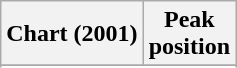<table class="wikitable sortable">
<tr>
<th align="center">Chart (2001)</th>
<th align="center">Peak<br>position</th>
</tr>
<tr>
</tr>
<tr>
</tr>
</table>
